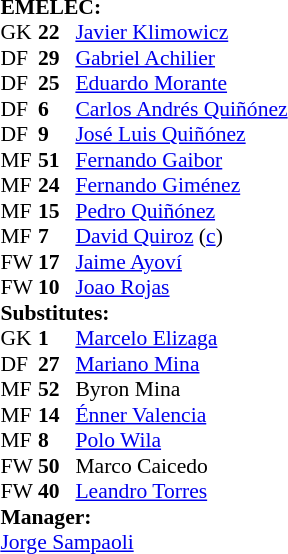<table style="font-size: 90%" cellspacing="0" cellpadding="0" align=center>
<tr>
<td colspan="4"><strong>EMELEC:</strong></td>
</tr>
<tr>
<th width=25></th>
<th width=25></th>
</tr>
<tr>
<td>GK</td>
<td><strong>22</strong></td>
<td><a href='#'>Javier Klimowicz</a></td>
</tr>
<tr>
<td>DF</td>
<td><strong>29</strong></td>
<td><a href='#'>Gabriel Achilier</a></td>
</tr>
<tr>
<td>DF</td>
<td><strong>25</strong></td>
<td><a href='#'>Eduardo Morante</a></td>
</tr>
<tr>
<td>DF</td>
<td><strong>6</strong></td>
<td><a href='#'>Carlos Andrés Quiñónez</a></td>
</tr>
<tr>
<td>DF</td>
<td><strong>9</strong></td>
<td><a href='#'>José Luis Quiñónez</a></td>
</tr>
<tr>
<td>MF</td>
<td><strong>51</strong></td>
<td><a href='#'>Fernando Gaibor</a></td>
<td></td>
<td></td>
</tr>
<tr>
<td>MF</td>
<td><strong>24</strong></td>
<td><a href='#'>Fernando Giménez</a></td>
</tr>
<tr>
<td>MF</td>
<td><strong>15</strong></td>
<td><a href='#'>Pedro Quiñónez</a></td>
<td></td>
</tr>
<tr>
<td>MF</td>
<td><strong>7</strong></td>
<td><a href='#'>David Quiroz</a> (<a href='#'>c</a>)</td>
</tr>
<tr>
<td>FW</td>
<td><strong>17</strong></td>
<td><a href='#'>Jaime Ayoví</a></td>
</tr>
<tr>
<td>FW</td>
<td><strong>10</strong></td>
<td><a href='#'>Joao Rojas</a></td>
<td></td>
<td></td>
</tr>
<tr>
<td colspan=3><strong>Substitutes:</strong></td>
</tr>
<tr>
<td>GK</td>
<td><strong>1</strong></td>
<td><a href='#'>Marcelo Elizaga</a></td>
</tr>
<tr>
<td>DF</td>
<td><strong>27</strong></td>
<td><a href='#'>Mariano Mina</a></td>
</tr>
<tr>
<td>MF</td>
<td><strong>52</strong></td>
<td>Byron Mina</td>
</tr>
<tr>
<td>MF</td>
<td><strong>14</strong></td>
<td><a href='#'>Énner Valencia</a></td>
<td></td>
<td></td>
</tr>
<tr>
<td>MF</td>
<td><strong>8</strong></td>
<td><a href='#'>Polo Wila</a></td>
</tr>
<tr>
<td>FW</td>
<td><strong>50</strong></td>
<td>Marco Caicedo</td>
</tr>
<tr>
<td>FW</td>
<td><strong>40</strong></td>
<td><a href='#'>Leandro Torres</a></td>
<td></td>
<td></td>
</tr>
<tr>
<td colspan=3><strong>Manager:</strong></td>
</tr>
<tr>
<td colspan=4><a href='#'>Jorge Sampaoli</a></td>
</tr>
</table>
